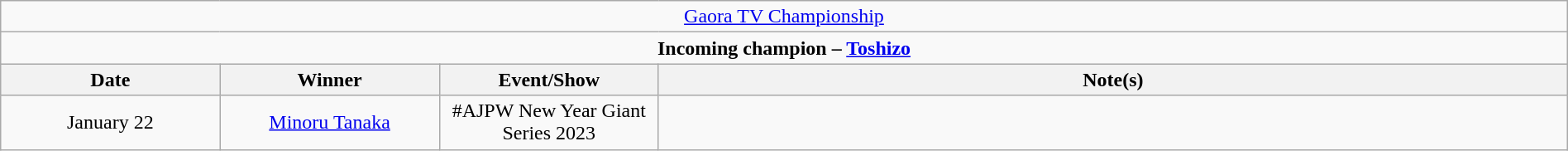<table class="wikitable" style="text-align:center; width:100%;">
<tr>
<td colspan="5" style="text-align: center;"><a href='#'>Gaora TV Championship</a></td>
</tr>
<tr>
<td colspan="5" style="text-align: center;"><strong>Incoming champion – <a href='#'>Toshizo</a></strong></td>
</tr>
<tr>
<th width=14%>Date</th>
<th width=14%>Winner</th>
<th width=14%>Event/Show</th>
<th width=58%>Note(s)</th>
</tr>
<tr>
<td>January 22</td>
<td><a href='#'>Minoru Tanaka</a></td>
<td>#AJPW New Year Giant Series 2023<br></td>
<td></td>
</tr>
</table>
